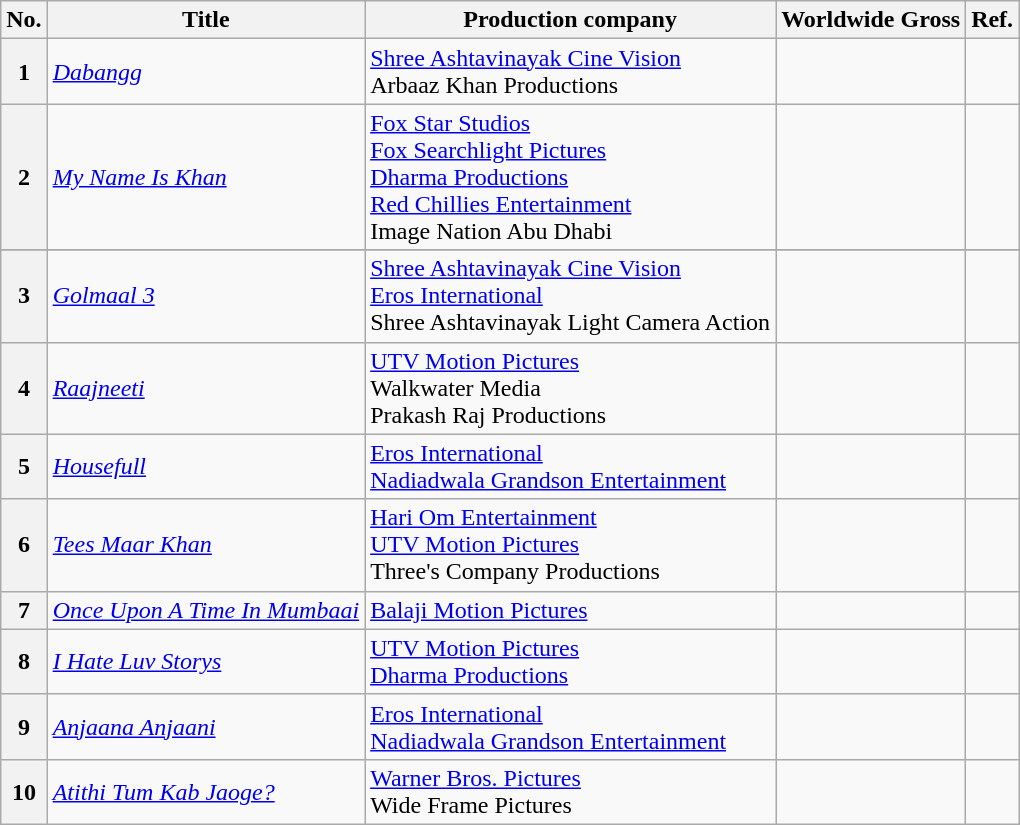<table class="wikitable">
<tr>
<th>No.</th>
<th>Title</th>
<th>Production company</th>
<th>Worldwide Gross</th>
<th>Ref.</th>
</tr>
<tr>
<th>1</th>
<td><em><a href='#'>Dabangg</a></em></td>
<td><a href='#'>Shree Ashtavinayak Cine Vision</a><br>Arbaaz Khan Productions</td>
<td></td>
<td></td>
</tr>
<tr>
<th>2</th>
<td><em><a href='#'>My Name Is Khan</a></em></td>
<td><a href='#'>Fox Star Studios</a><br><a href='#'>Fox Searchlight Pictures</a><br><a href='#'>Dharma Productions</a><br><a href='#'>Red Chillies Entertainment</a><br>Image Nation Abu Dhabi</td>
<td></td>
<td></td>
</tr>
<tr>
</tr>
<tr>
<th>3</th>
<td><em><a href='#'>Golmaal 3</a></em></td>
<td><a href='#'>Shree Ashtavinayak Cine Vision</a><br><a href='#'>Eros International</a><br>Shree Ashtavinayak Light Camera Action</td>
<td></td>
<td></td>
</tr>
<tr>
<th>4</th>
<td><em><a href='#'>Raajneeti</a></em></td>
<td><a href='#'>UTV Motion Pictures</a><br>Walkwater Media<br>Prakash Raj Productions</td>
<td></td>
<td></td>
</tr>
<tr>
<th>5</th>
<td><em><a href='#'>Housefull</a></em></td>
<td><a href='#'>Eros International</a><br><a href='#'>Nadiadwala Grandson Entertainment</a></td>
<td></td>
<td></td>
</tr>
<tr>
<th>6</th>
<td><em><a href='#'>Tees Maar Khan</a></em></td>
<td><a href='#'>Hari Om Entertainment</a><br><a href='#'>UTV Motion Pictures</a><br>Three's Company Productions</td>
<td></td>
<td></td>
</tr>
<tr>
<th>7</th>
<td><em><a href='#'>Once Upon A Time In Mumbaai</a></em></td>
<td><a href='#'>Balaji Motion Pictures</a></td>
<td></td>
<td></td>
</tr>
<tr>
<th>8</th>
<td><em><a href='#'>I Hate Luv Storys</a></em></td>
<td><a href='#'>UTV Motion Pictures</a><br><a href='#'>Dharma Productions</a></td>
<td></td>
<td></td>
</tr>
<tr>
<th>9</th>
<td><em><a href='#'>Anjaana Anjaani</a></em></td>
<td><a href='#'>Eros International</a><br><a href='#'>Nadiadwala Grandson Entertainment</a></td>
<td></td>
<td></td>
</tr>
<tr>
<th>10</th>
<td><em><a href='#'>Atithi Tum Kab Jaoge?</a></em></td>
<td><a href='#'>Warner Bros. Pictures</a><br>Wide Frame Pictures</td>
<td></td>
<td></td>
</tr>
</table>
